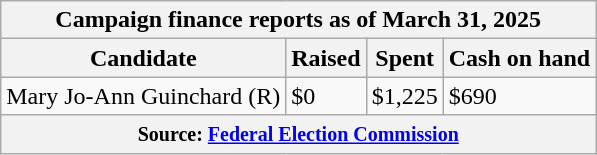<table class="wikitable sortable">
<tr>
<th colspan=4>Campaign finance reports as of March 31, 2025</th>
</tr>
<tr style="text-align:center;">
<th>Candidate</th>
<th>Raised</th>
<th>Spent</th>
<th>Cash on hand</th>
</tr>
<tr>
<td>Mary Jo-Ann Guinchard (R)</td>
<td>$0</td>
<td>$1,225</td>
<td>$690</td>
</tr>
<tr>
<th colspan="4"><small>Source: <a href='#'>Federal Election Commission</a></small></th>
</tr>
</table>
